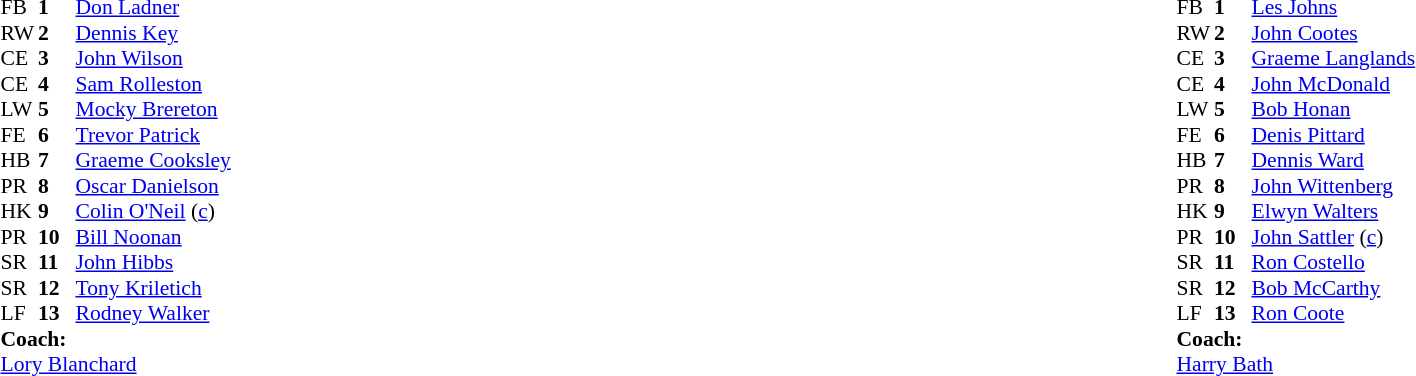<table width="92%">
<tr>
<td></td>
<td></td>
</tr>
<tr>
<td><br><table cellspacing="0" cellpadding="0" style="font-size: 90%">
<tr>
<th width="25"></th>
<th width="25"></th>
</tr>
<tr>
<td>FB</td>
<td><strong>1</strong></td>
<td> <a href='#'>Don Ladner</a></td>
</tr>
<tr>
<td>RW</td>
<td><strong>2</strong></td>
<td> <a href='#'>Dennis Key</a></td>
</tr>
<tr>
<td>CE</td>
<td><strong>3</strong></td>
<td> <a href='#'>John Wilson</a></td>
</tr>
<tr>
<td>CE</td>
<td><strong>4</strong></td>
<td> <a href='#'>Sam Rolleston</a></td>
</tr>
<tr>
<td>LW</td>
<td><strong>5</strong></td>
<td> <a href='#'>Mocky Brereton</a></td>
</tr>
<tr>
<td>FE</td>
<td><strong>6</strong></td>
<td> <a href='#'>Trevor Patrick</a></td>
</tr>
<tr>
<td>HB</td>
<td><strong>7</strong></td>
<td> <a href='#'>Graeme Cooksley</a></td>
</tr>
<tr>
<td>PR</td>
<td><strong>8</strong></td>
<td> <a href='#'>Oscar Danielson</a></td>
</tr>
<tr>
<td>HK</td>
<td><strong>9</strong></td>
<td> <a href='#'>Colin O'Neil</a> (<a href='#'>c</a>)</td>
</tr>
<tr>
<td>PR</td>
<td><strong>10</strong></td>
<td> <a href='#'>Bill Noonan</a></td>
</tr>
<tr>
<td>SR</td>
<td><strong>11</strong></td>
<td> <a href='#'>John Hibbs</a></td>
</tr>
<tr>
<td>SR</td>
<td><strong>12</strong></td>
<td> <a href='#'>Tony Kriletich</a></td>
</tr>
<tr>
<td>LF</td>
<td><strong>13</strong></td>
<td> <a href='#'>Rodney Walker</a></td>
</tr>
<tr>
<td colspan="3"><strong>Coach:</strong></td>
</tr>
<tr>
<td colspan="4"> <a href='#'>Lory Blanchard</a></td>
<td></td>
</tr>
</table>
</td>
<td><br><table cellspacing="0" cellpadding="0" align="center" style="font-size: 90%">
<tr>
<th width="25"></th>
<th width="25"></th>
</tr>
<tr>
<td>FB</td>
<td><strong>1</strong></td>
<td> <a href='#'>Les Johns</a></td>
</tr>
<tr>
<td>RW</td>
<td><strong>2</strong></td>
<td> <a href='#'>John Cootes</a></td>
</tr>
<tr>
<td>CE</td>
<td><strong>3</strong></td>
<td> <a href='#'>Graeme Langlands</a></td>
</tr>
<tr>
<td>CE</td>
<td><strong>4</strong></td>
<td> <a href='#'>John McDonald</a></td>
</tr>
<tr>
<td>LW</td>
<td><strong>5</strong></td>
<td> <a href='#'>Bob Honan</a></td>
</tr>
<tr>
<td>FE</td>
<td><strong>6</strong></td>
<td> <a href='#'>Denis Pittard</a></td>
</tr>
<tr>
<td>HB</td>
<td><strong>7</strong></td>
<td> <a href='#'>Dennis Ward</a></td>
</tr>
<tr>
<td>PR</td>
<td><strong>8</strong></td>
<td> <a href='#'>John Wittenberg</a></td>
</tr>
<tr>
<td>HK</td>
<td><strong>9</strong></td>
<td> <a href='#'>Elwyn Walters</a></td>
</tr>
<tr>
<td>PR</td>
<td><strong>10</strong></td>
<td> <a href='#'>John Sattler</a> (<a href='#'>c</a>)</td>
</tr>
<tr>
<td>SR</td>
<td><strong>11</strong></td>
<td> <a href='#'>Ron Costello</a></td>
</tr>
<tr>
<td>SR</td>
<td><strong>12</strong></td>
<td> <a href='#'>Bob McCarthy</a></td>
</tr>
<tr>
<td>LF</td>
<td><strong>13</strong></td>
<td> <a href='#'>Ron Coote</a></td>
</tr>
<tr>
<td colspan="3"><strong>Coach:</strong></td>
</tr>
<tr>
<td colspan="4"> <a href='#'>Harry Bath</a></td>
</tr>
</table>
</td>
</tr>
</table>
